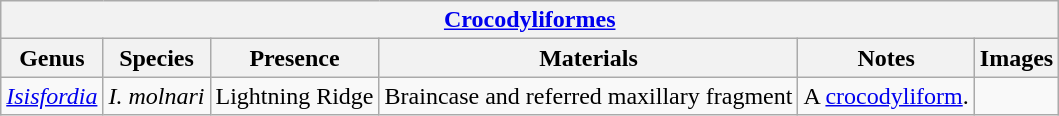<table class="wikitable" align="center">
<tr>
<th colspan="6" align="center"><strong><a href='#'>Crocodyliformes</a></strong></th>
</tr>
<tr>
<th>Genus</th>
<th>Species</th>
<th>Presence</th>
<th>Materials</th>
<th>Notes</th>
<th>Images</th>
</tr>
<tr>
<td><em><a href='#'>Isisfordia</a></em></td>
<td><em>I. molnari</em></td>
<td>Lightning Ridge</td>
<td>Braincase and referred maxillary fragment</td>
<td>A <a href='#'>crocodyliform</a>.</td>
<td></td>
</tr>
</table>
